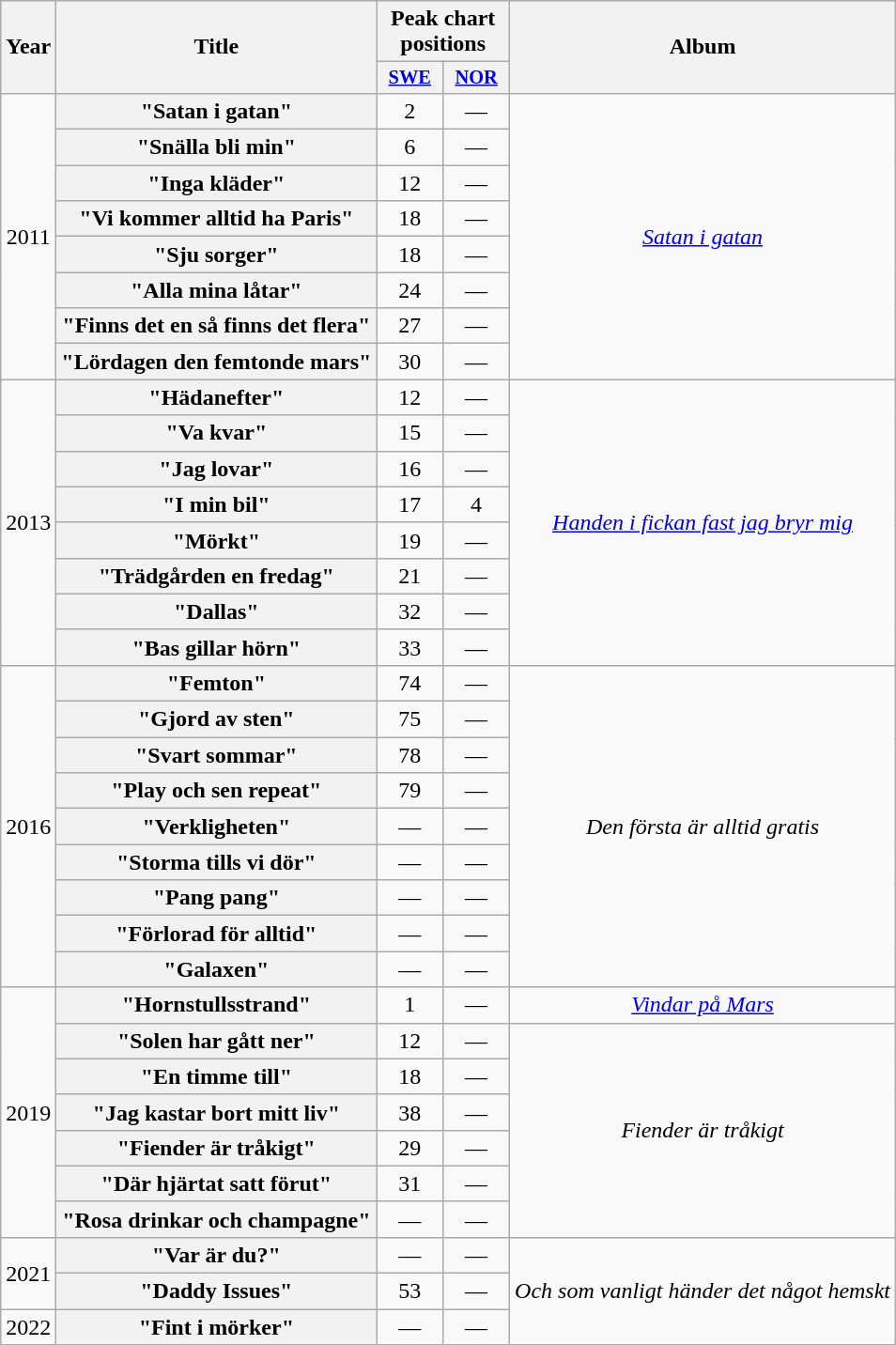<table class="wikitable plainrowheaders" style="text-align:center;" border="1">
<tr>
<th scope="col" rowspan="2">Year</th>
<th scope="col" rowspan="2">Title</th>
<th scope="col" colspan="2">Peak chart positions</th>
<th scope="col" rowspan="2">Album</th>
</tr>
<tr>
<th scope="col" style="width:3em;font-size:85%;"><a href='#'>SWE</a><br></th>
<th scope="col" style="width:3em;font-size:85%;"><a href='#'>NOR</a><br></th>
</tr>
<tr>
<td rowspan="8">2011</td>
<th scope="row">"Satan i gatan"</th>
<td>2</td>
<td>—</td>
<td rowspan="8"><em><a href='#'>Satan i gatan</a></em></td>
</tr>
<tr>
<th scope="row">"Snälla bli min"</th>
<td>6</td>
<td>—</td>
</tr>
<tr>
<th scope="row">"Inga kläder"</th>
<td>12</td>
<td>—</td>
</tr>
<tr>
<th scope="row">"Vi kommer alltid ha Paris"</th>
<td>18</td>
<td>—</td>
</tr>
<tr>
<th scope="row">"Sju sorger"</th>
<td>18</td>
<td>—</td>
</tr>
<tr>
<th scope="row">"Alla mina låtar"</th>
<td>24</td>
<td>—</td>
</tr>
<tr>
<th scope="row">"Finns det en så finns det flera"</th>
<td>27</td>
<td>—</td>
</tr>
<tr>
<th scope="row">"Lördagen den femtonde mars"</th>
<td>30</td>
<td>—</td>
</tr>
<tr>
<td rowspan="8">2013</td>
<th scope="row">"Hädanefter"</th>
<td>12</td>
<td>—</td>
<td rowspan="8"><em><a href='#'>Handen i fickan fast jag bryr mig</a></em></td>
</tr>
<tr>
<th scope="row">"Va kvar"</th>
<td>15</td>
<td>—</td>
</tr>
<tr>
<th scope="row">"Jag lovar"</th>
<td>16</td>
<td>—</td>
</tr>
<tr>
<th scope="row">"I min bil"</th>
<td>17</td>
<td>4</td>
</tr>
<tr>
<th scope="row">"Mörkt"</th>
<td>19</td>
<td>—</td>
</tr>
<tr>
<th scope="row">"Trädgården en fredag"</th>
<td>21</td>
<td>—</td>
</tr>
<tr>
<th scope="row">"Dallas"</th>
<td>32</td>
<td>—</td>
</tr>
<tr>
<th scope="row">"Bas gillar hörn"</th>
<td>33</td>
<td>—</td>
</tr>
<tr>
<td rowspan="9">2016</td>
<th scope="row">"Femton"</th>
<td>74</td>
<td>—</td>
<td rowspan="9"><em>Den första är alltid gratis</em></td>
</tr>
<tr>
<th scope="row">"Gjord av sten"</th>
<td>75</td>
<td>—</td>
</tr>
<tr>
<th scope="row">"Svart sommar"</th>
<td>78</td>
<td>—</td>
</tr>
<tr>
<th scope="row">"Play och sen repeat"</th>
<td>79</td>
<td>—</td>
</tr>
<tr>
<th scope="row">"Verkligheten"</th>
<td>—</td>
<td>—</td>
</tr>
<tr>
<th scope="row">"Storma tills vi dör"</th>
<td>—</td>
<td>—</td>
</tr>
<tr>
<th scope="row">"Pang pang"</th>
<td>—</td>
<td>—</td>
</tr>
<tr>
<th scope="row">"Förlorad för alltid"</th>
<td>—</td>
<td>—</td>
</tr>
<tr>
<th scope="row">"Galaxen"</th>
<td>—</td>
<td>—</td>
</tr>
<tr>
<td rowspan="7">2019</td>
<th scope="row">"Hornstullsstrand"<br></th>
<td>1</td>
<td>—</td>
<td><em><a href='#'>Vindar på Mars</a></em></td>
</tr>
<tr>
<th scope="row">"Solen har gått ner"</th>
<td>12</td>
<td>—</td>
<td rowspan="6"><em>Fiender är tråkigt</em></td>
</tr>
<tr>
<th scope="row">"En timme till"</th>
<td>18</td>
<td>—</td>
</tr>
<tr>
<th scope="row">"Jag kastar bort mitt liv"</th>
<td>38</td>
<td>—</td>
</tr>
<tr>
<th scope="row">"Fiender är tråkigt"</th>
<td>29</td>
<td>—</td>
</tr>
<tr>
<th scope="row">"Där hjärtat satt förut"</th>
<td>31</td>
<td>—</td>
</tr>
<tr>
<th scope="row">"Rosa drinkar och champagne"</th>
<td>—</td>
<td>—</td>
</tr>
<tr>
<td rowspan="2">2021</td>
<th scope="row">"Var är du?"</th>
<td>—</td>
<td>—</td>
<td rowspan="3"><em>Och som vanligt händer det något hemskt</em></td>
</tr>
<tr>
<th scope="row">"Daddy Issues"</th>
<td>53</td>
<td>—</td>
</tr>
<tr>
<td>2022</td>
<th scope="row">"Fint i mörker"</th>
<td>—</td>
<td>—</td>
</tr>
</table>
